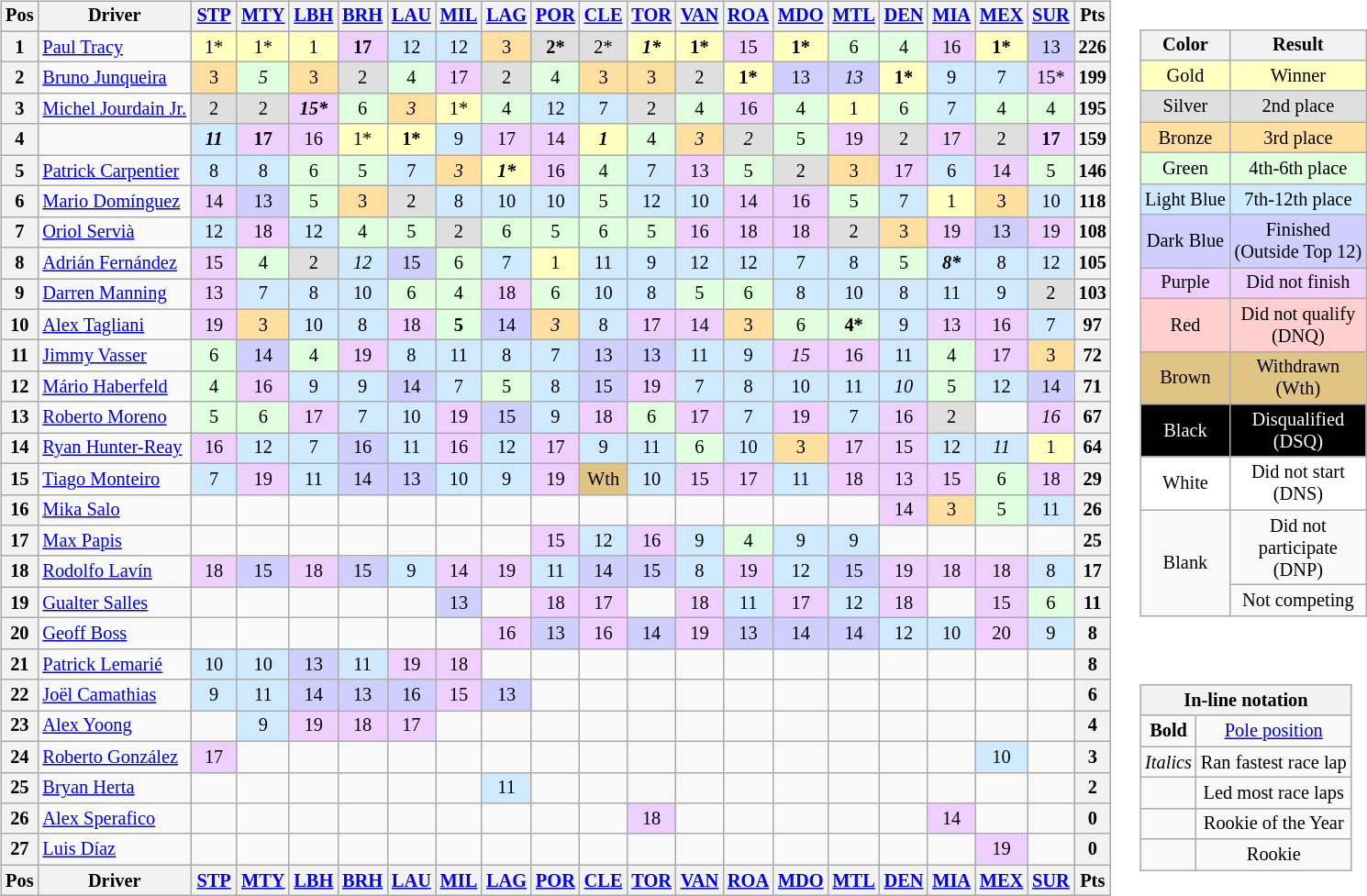<table>
<tr>
<td><br><table class="wikitable" style="font-size: 85%;">
<tr valign="top">
<th valign="middle">Pos</th>
<th valign="middle">Driver</th>
<th width="27"><a href='#'>STP</a> </th>
<th width="27"><a href='#'>MTY</a> </th>
<th width="27"><a href='#'>LBH</a> </th>
<th width="27"><a href='#'>BRH</a> </th>
<th width="27"><a href='#'>LAU</a> </th>
<th width="27"><a href='#'>MIL</a> </th>
<th width="27"><a href='#'>LAG</a> </th>
<th width="27"><a href='#'>POR</a> </th>
<th width="27"><a href='#'>CLE</a> </th>
<th width="27"><a href='#'>TOR</a> </th>
<th width="27"><a href='#'>VAN</a> </th>
<th width="27"><a href='#'>ROA</a> </th>
<th width="27"><a href='#'>MDO</a> </th>
<th width="27"><a href='#'>MTL</a> </th>
<th width="27"><a href='#'>DEN</a> </th>
<th width="27"><a href='#'>MIA</a> </th>
<th width="27"><a href='#'>MEX</a> </th>
<th width="27"><a href='#'>SUR</a> </th>
<th valign="middle">Pts</th>
</tr>
<tr>
<th>1</th>
<td> <a href='#'>Paul Tracy</a></td>
<td style="background:#ffffbf;" align=center>1*</td>
<td style="background:#ffffbf;" align=center>1*</td>
<td style="background:#ffffbf;" align=center>1</td>
<td style="background:#efcfff;" align=center><strong>17</strong></td>
<td style="background:#CFEAFF;" align=center>12</td>
<td style="background:#CFEAFF;" align=center>12</td>
<td style="background:#ffdf9f;" align=center>3</td>
<td style="background:#dfdfdf;" align=center><strong>2*</strong></td>
<td style="background:#dfdfdf;" align=center>2*</td>
<td style="background:#ffffbf;" align=center><strong><em>1*</em></strong></td>
<td style="background:#ffffbf;" align=center><strong>1*</strong></td>
<td style="background:#efcfff;" align=center>15</td>
<td style="background:#ffffbf;" align=center><strong>1*</strong></td>
<td style="background:#DFFFDF;" align=center>6</td>
<td style="background:#dfffdf;" align=center>4</td>
<td style="background:#efcfff;" align=center>16</td>
<td style="background:#ffffbf;" align=center><strong>1*</strong></td>
<td style="background:#cfcfff;" align=center>13</td>
<th>226</th>
</tr>
<tr>
<th>2</th>
<td> <a href='#'>Bruno Junqueira</a></td>
<td style="background:#ffdf9f;" align=center>3</td>
<td style="background:#dfffdf;" align=center><em>5</em></td>
<td style="background:#ffdf9f;" align=center>3</td>
<td style="background:#dfdfdf;" align=center>2</td>
<td style="background:#dfffdf;" align=center>4</td>
<td style="background:#efcfff;" align=center>17</td>
<td style="background:#dfdfdf;" align=center>2</td>
<td style="background:#dfffdf;" align=center>4</td>
<td style="background:#ffdf9f;" align=center>3</td>
<td style="background:#ffdf9f;" align=center>3</td>
<td style="background:#dfdfdf;" align=center>2</td>
<td style="background:#ffffbf;" align=center><strong>1*</strong></td>
<td style="background:#cfcfff;" align=center>13</td>
<td style="background:#cfcfff;" align=center><em>13</em></td>
<td style="background:#ffffbf;" align=center><strong>1*</strong></td>
<td style="background:#CFEAFF;" align=center>9</td>
<td style="background:#CFEAFF;" align=center>7</td>
<td style="background:#efcfff;" align=center>15*</td>
<th>199</th>
</tr>
<tr>
<th>3</th>
<td> <a href='#'>Michel Jourdain Jr.</a></td>
<td style="background:#dfdfdf;" align=center>2</td>
<td style="background:#dfdfdf;" align=center>2</td>
<td style="background:#efcfff;" align=center><strong><em>15*</em></strong></td>
<td style="background:#DFFFDF;" align=center>6</td>
<td style="background:#ffdf9f;" align=center><em>3</em></td>
<td style="background:#ffffbf;" align=center>1*</td>
<td style="background:#dfffdf;" align=center>4</td>
<td style="background:#CFEAFF;" align=center>12</td>
<td style="background:#CFEAFF;" align=center>7</td>
<td style="background:#dfdfdf;" align=center>2</td>
<td style="background:#dfffdf;" align=center>4</td>
<td style="background:#efcfff;" align=center>16</td>
<td style="background:#dfffdf;" align=center>4</td>
<td style="background:#ffffbf;" align=center>1</td>
<td style="background:#DFFFDF;" align=center>6</td>
<td style="background:#CFEAFF;" align=center>7</td>
<td style="background:#dfffdf;" align=center>4</td>
<td style="background:#dfffdf;" align=center>4</td>
<th>195</th>
</tr>
<tr>
<th>4</th>
<td></td>
<td style="background:#CFEAFF;" align=center><strong><em>11</em></strong></td>
<td style="background:#efcfff;" align=center><strong>17</strong></td>
<td style="background:#efcfff;" align=center>16</td>
<td style="background:#ffffbf;" align=center>1*</td>
<td style="background:#ffffbf;" align=center><strong>1*</strong></td>
<td style="background:#CFEAFF;" align=center>9</td>
<td style="background:#efcfff;" align=center>17</td>
<td style="background:#efcfff;" align=center>14</td>
<td style="background:#ffffbf;" align=center><strong><em>1</em></strong></td>
<td style="background:#dfffdf;" align=center>4</td>
<td style="background:#ffdf9f;" align=center><em>3</em></td>
<td style="background:#dfdfdf;" align=center><em>2</em></td>
<td style="background:#dfffdf;" align=center>5</td>
<td style="background:#efcfff;" align=center>19</td>
<td style="background:#dfdfdf;" align=center>2</td>
<td style="background:#efcfff;" align=center>17</td>
<td style="background:#dfdfdf;" align=center>2</td>
<td style="background:#efcfff;" align=center><strong>17</strong></td>
<th>159</th>
</tr>
<tr>
<th>5</th>
<td> <a href='#'>Patrick Carpentier</a></td>
<td style="background:#CFEAFF;" align=center>8</td>
<td style="background:#CFEAFF;" align=center>8</td>
<td style="background:#DFFFDF;" align=center>6</td>
<td style="background:#dfffdf;" align=center>5</td>
<td style="background:#CFEAFF;" align=center>7</td>
<td style="background:#ffdf9f;" align=center><em>3</em></td>
<td style="background:#ffffbf;" align=center><strong><em>1*</em></strong></td>
<td style="background:#efcfff;" align=center>16</td>
<td style="background:#dfffdf;" align=center>4</td>
<td style="background:#CFEAFF;" align=center>7</td>
<td style="background:#efcfff;" align=center>13</td>
<td style="background:#dfffdf;" align=center>5</td>
<td style="background:#dfdfdf;" align=center>2</td>
<td style="background:#ffdf9f;" align=center>3</td>
<td style="background:#efcfff;" align=center>17</td>
<td style="background:#CFEAFF;" align=center>6</td>
<td style="background:#efcfff;" align=center>14</td>
<td style="background:#dfffdf;" align=center>5</td>
<th>146</th>
</tr>
<tr>
<th>6</th>
<td> <a href='#'>Mario Domínguez</a></td>
<td style="background:#efcfff;" align=center>14</td>
<td style="background:#cfcfff;" align=center>13</td>
<td style="background:#dfffdf;" align=center>5</td>
<td style="background:#ffdf9f;" align=center>3</td>
<td style="background:#dfdfdf;" align=center>2</td>
<td style="background:#CFEAFF;" align=center>8</td>
<td style="background:#CFEAFF;" align=center>10</td>
<td style="background:#CFEAFF;" align=center>10</td>
<td style="background:#dfffdf;" align=center>5</td>
<td style="background:#CFEAFF;" align=center>12</td>
<td style="background:#CFEAFF;" align=center>10</td>
<td style="background:#efcfff;" align=center>14</td>
<td style="background:#efcfff;" align=center>16</td>
<td style="background:#dfffdf;" align=center>5</td>
<td style="background:#CFEAFF;" align=center>7</td>
<td style="background:#ffffbf;" align=center>1</td>
<td style="background:#ffdf9f;" align=center>3</td>
<td style="background:#CFEAFF;" align=center>10</td>
<th>118</th>
</tr>
<tr>
<th>7</th>
<td> <a href='#'>Oriol Servià</a></td>
<td style="background:#CFEAFF;" align=center>12</td>
<td style="background:#efcfff;" align=center>18</td>
<td style="background:#CFEAFF;" align=center>12</td>
<td style="background:#dfffdf;" align=center>4</td>
<td style="background:#dfffdf;" align=center>5</td>
<td style="background:#dfdfdf;" align=center>2</td>
<td style="background:#DFFFDF;" align=center>6</td>
<td style="background:#dfffdf;" align=center>5</td>
<td style="background:#DFFFDF;" align=center>6</td>
<td style="background:#dfffdf;" align=center>5</td>
<td style="background:#efcfff;" align=center>16</td>
<td style="background:#efcfff;" align=center>18</td>
<td style="background:#efcfff;" align=center>18</td>
<td style="background:#dfdfdf;" align=center>2</td>
<td style="background:#ffdf9f;" align=center>3</td>
<td style="background:#efcfff;" align=center>19</td>
<td style="background:#cfcfff;" align=center>13</td>
<td style="background:#efcfff;" align=center>19</td>
<th>108</th>
</tr>
<tr>
<th>8</th>
<td> <a href='#'>Adrián Fernández</a></td>
<td style="background:#efcfff;" align=center>15</td>
<td style="background:#dfffdf;" align=center>4</td>
<td style="background:#dfdfdf;" align=center>2</td>
<td style="background:#CFEAFF;" align=center><em>12</em></td>
<td style="background:#cfcfff;" align=center>15</td>
<td style="background:#DFFFDF;" align=center>6</td>
<td style="background:#CFEAFF;" align=center>7</td>
<td style="background:#ffffbf;" align=center>1</td>
<td style="background:#CFEAFF;" align=center>11</td>
<td style="background:#CFEAFF;" align=center>9</td>
<td style="background:#CFEAFF;" align=center>12</td>
<td style="background:#CFEAFF;" align=center>12</td>
<td style="background:#CFEAFF;" align=center>7</td>
<td style="background:#CFEAFF;" align=center>8</td>
<td style="background:#dfffdf;" align=center>5</td>
<td style="background:#CFEAFF;" align=center><strong><em>8*</em></strong></td>
<td style="background:#CFEAFF;" align=center>8</td>
<td style="background:#CFEAFF;" align=center>12</td>
<th>105</th>
</tr>
<tr>
<th>9</th>
<td> <a href='#'>Darren Manning</a> </td>
<td style="background:#efcfff;" align=center>13</td>
<td style="background:#CFEAFF;" align=center>7</td>
<td style="background:#CFEAFF;" align=center>8</td>
<td style="background:#CFEAFF;" align=center>10</td>
<td style="background:#DFFFDF;" align=center>6</td>
<td style="background:#dfffdf;" align=center>4</td>
<td style="background:#efcfff;" align=center>18</td>
<td style="background:#DFFFDF;" align=center>6</td>
<td style="background:#CFEAFF;" align=center>10</td>
<td style="background:#CFEAFF;" align=center>8</td>
<td style="background:#dfffdf;" align=center>5</td>
<td style="background:#DFFFDF;" align=center>6</td>
<td style="background:#CFEAFF;" align=center>8</td>
<td style="background:#CFEAFF;" align=center>10</td>
<td style="background:#CFEAFF;" align=center>8</td>
<td style="background:#CFEAFF;" align=center>11</td>
<td style="background:#CFEAFF;" align=center>9</td>
<td style="background:#dfdfdf;" align=center>2</td>
<th>103</th>
</tr>
<tr>
<th>10</th>
<td> <a href='#'>Alex Tagliani</a></td>
<td style="background:#efcfff;" align=center>19</td>
<td style="background:#ffdf9f;" align=center>3</td>
<td style="background:#CFEAFF;" align=center>10</td>
<td style="background:#CFEAFF;" align=center>8</td>
<td style="background:#efcfff;" align=center>18</td>
<td style="background:#dfffdf;" align=center><strong>5</strong></td>
<td style="background:#cfcfff;" align=center>14</td>
<td style="background:#ffdf9f;" align=center><em>3</em></td>
<td style="background:#CFEAFF;" align=center>8</td>
<td style="background:#efcfff;" align=center>17</td>
<td style="background:#efcfff;" align=center>14</td>
<td style="background:#ffdf9f;" align=center>3</td>
<td style="background:#DFFFDF;" align=center>6</td>
<td style="background:#dfffdf;" align=center><strong>4*</strong></td>
<td style="background:#CFEAFF;" align=center>9</td>
<td style="background:#efcfff;" align=center>13</td>
<td style="background:#efcfff;" align=center>16</td>
<td style="background:#CFEAFF;" align=center>7</td>
<th>97</th>
</tr>
<tr>
<th>11</th>
<td> <a href='#'>Jimmy Vasser</a></td>
<td style="background:#DFFFDF;" align=center>6</td>
<td style="background:#cfcfff;" align=center>14</td>
<td style="background:#dfffdf;" align=center>4</td>
<td style="background:#efcfff;" align=center>19</td>
<td style="background:#CFEAFF;" align=center>8</td>
<td style="background:#CFEAFF;" align=center>11</td>
<td style="background:#CFEAFF;" align=center>8</td>
<td style="background:#CFEAFF;" align=center>7</td>
<td style="background:#cfcfff;" align=center>13</td>
<td style="background:#cfcfff;" align=center>13</td>
<td style="background:#CFEAFF;" align=center>11</td>
<td style="background:#CFEAFF;" align=center>9</td>
<td style="background:#EFCFFF;" align=center><em>15</em></td>
<td style="background:#EFCFFF;" align=center>16</td>
<td style="background:#CFEAFF;" align=center>11</td>
<td style="background:#dfffdf;" align=center>4</td>
<td style="background:#efcfff;" align=center>17</td>
<td style="background:#ffdf9f;" align=center>3</td>
<th>72</th>
</tr>
<tr>
<th>12</th>
<td> <a href='#'>Mário Haberfeld</a> </td>
<td style="background:#dfffdf;" align=center>4</td>
<td style="background:#efcfff;" align=center>16</td>
<td style="background:#CFEAFF;" align=center>9</td>
<td style="background:#CFEAFF;" align=center>9</td>
<td style="background:#cfcfff;" align=center>14</td>
<td style="background:#CFEAFF;" align=center>7</td>
<td style="background:#dfffdf;" align=center>5</td>
<td style="background:#CFEAFF;" align=center>8</td>
<td style="background:#cfcfff;" align=center>15</td>
<td style="background:#efcfff;" align=center>19</td>
<td style="background:#CFEAFF;" align=center>7</td>
<td style="background:#CFEAFF;" align=center>8</td>
<td style="background:#CFEAFF;" align=center>10</td>
<td style="background:#CFEAFF;" align=center>11</td>
<td style="background:#CFEAFF;" align=center><em>10</em></td>
<td style="background:#dfffdf;" align=center>5</td>
<td style="background:#CFEAFF;" align=center>12</td>
<td style="background:#cfcfff;" align=center>14</td>
<th>71</th>
</tr>
<tr>
<th>13</th>
<td> <a href='#'>Roberto Moreno</a></td>
<td style="background:#dfffdf;" align=center>5</td>
<td style="background:#DFFFDF;" align=center>6</td>
<td style="background:#efcfff;" align=center>17</td>
<td style="background:#CFEAFF;" align=center>7</td>
<td style="background:#CFEAFF;" align=center>10</td>
<td style="background:#efcfff;" align=center>19</td>
<td style="background:#cfcfff;" align=center>15</td>
<td style="background:#CFEAFF;" align=center>9</td>
<td style="background:#efcfff;" align=center>18</td>
<td style="background:#DFFFDF;" align=center>6</td>
<td style="background:#efcfff;" align=center>17</td>
<td style="background:#CFEAFF;" align=center>7</td>
<td style="background:#efcfff;" align=center>19</td>
<td style="background:#CFEAFF;" align=center>7</td>
<td style="background:#efcfff;" align=center>16</td>
<td style="background:#dfdfdf;" align=center>2</td>
<td></td>
<td style="background:#efcfff;" align=center><em>16</em></td>
<th>67</th>
</tr>
<tr>
<th>14</th>
<td> <a href='#'>Ryan Hunter-Reay</a> </td>
<td style="background:#efcfff;" align=center>16</td>
<td style="background:#CFEAFF;" align=center>12</td>
<td style="background:#CFEAFF;" align=center>7</td>
<td style="background:#cfcfff;" align=center>16</td>
<td style="background:#CFEAFF;" align=center>11</td>
<td style="background:#efcfff;" align=center>16</td>
<td style="background:#CFEAFF;" align=center>12</td>
<td style="background:#efcfff;" align=center>17</td>
<td style="background:#CFEAFF;" align=center>9</td>
<td style="background:#CFEAFF;" align=center>11</td>
<td style="background:#DFFFDF;" align=center>6</td>
<td style="background:#CFEAFF;" align=center>10</td>
<td style="background:#ffdf9f;" align=center>3</td>
<td style="background:#efcfff;" align=center>17</td>
<td style="background:#efcfff;" align=center>15</td>
<td style="background:#CFEAFF;" align=center>12</td>
<td style="background:#CFEAFF;" align=center><em>11</em></td>
<td style="background:#ffffbf;" align=center>1</td>
<th>64</th>
</tr>
<tr>
<th>15</th>
<td> <a href='#'>Tiago Monteiro</a> </td>
<td style="background:#CFEAFF;" align=center>7</td>
<td style="background:#efcfff;" align=center>19</td>
<td style="background:#CFEAFF;" align=center>11</td>
<td style="background:#cfcfff;" align=center>14</td>
<td style="background:#cfcfff;" align=center>13</td>
<td style="background:#CFEAFF;" align=center>10</td>
<td style="background:#CFEAFF;" align=center>9</td>
<td style="background:#efcfff;" align=center>19</td>
<td style="background:#DFC484;" align=center>Wth</td>
<td style="background:#CFEAFF;" align=center>10</td>
<td style="background:#efcfff;" align=center>15</td>
<td style="background:#efcfff;" align=center>17</td>
<td style="background:#CFEAFF;" align=center>11</td>
<td style="background:#efcfff;" align=center>18</td>
<td style="background:#EFCFFF;" align=center>13</td>
<td style="background:#efcfff;" align=center>15</td>
<td style="background:#DFFFDF;" align=center>6</td>
<td style="background:#efcfff;" align=center>18</td>
<th>29</th>
</tr>
<tr>
<th>16</th>
<td> <a href='#'>Mika Salo</a> </td>
<td></td>
<td></td>
<td></td>
<td></td>
<td></td>
<td></td>
<td></td>
<td></td>
<td></td>
<td></td>
<td></td>
<td></td>
<td></td>
<td></td>
<td style="background:#EFCFFF;" align=center>14</td>
<td style="background:#ffdf9f;" align=center>3</td>
<td style="background:#dfffdf;" align=center>5</td>
<td style="background:#CFEAFF;" align=center>11</td>
<th>26</th>
</tr>
<tr>
<th>17</th>
<td> <a href='#'>Max Papis</a></td>
<td></td>
<td></td>
<td></td>
<td></td>
<td></td>
<td></td>
<td></td>
<td style="background:#efcfff;" align=center>15</td>
<td style="background:#CFEAFF;" align=center>12</td>
<td style="background:#efcfff;" align=center>16</td>
<td style="background:#CFEAFF;" align=center>9</td>
<td style="background:#dfffdf;" align=center>4</td>
<td style="background:#CFEAFF;" align=center>9</td>
<td style="background:#CFEAFF;" align=center>9</td>
<td></td>
<td></td>
<td></td>
<td></td>
<th>25</th>
</tr>
<tr>
<th>18</th>
<td> <a href='#'>Rodolfo Lavín</a> </td>
<td style="background:#efcfff;" align=center>18</td>
<td style="background:#cfcfff;" align=center>15</td>
<td style="background:#efcfff;" align=center>18</td>
<td style="background:#cfcfff;" align=center>15</td>
<td style="background:#CFEAFF;" align=center>9</td>
<td style="background:#efcfff;" align=center>14</td>
<td style="background:#efcfff;" align=center>19</td>
<td style="background:#CFEAFF;" align=center>11</td>
<td style="background:#cfcfff;" align=center>14</td>
<td style="background:#cfcfff;" align=center>15</td>
<td style="background:#CFEAFF;" align=center>8</td>
<td style="background:#efcfff;" align=center>19</td>
<td style="background:#CFEAFF;" align=center>12</td>
<td style="background:#cfcfff;" align=center>15</td>
<td style="background:#efcfff;" align=center>19</td>
<td style="background:#efcfff;" align=center>18</td>
<td style="background:#efcfff;" align=center>18</td>
<td style="background:#CFEAFF;" align=center>8</td>
<th>17</th>
</tr>
<tr>
<th>19</th>
<td> <a href='#'>Gualter Salles</a></td>
<td></td>
<td></td>
<td></td>
<td></td>
<td></td>
<td style="background:#cfcfff;" align=center>13</td>
<td></td>
<td style="background:#efcfff;" align=center>18</td>
<td style="background:#efcfff;" align=center>17</td>
<td></td>
<td style="background:#efcfff;" align=center>18</td>
<td style="background:#CFEAFF;" align=center>11</td>
<td style="background:#efcfff;" align=center>17</td>
<td style="background:#CFEAFF;" align=center>12</td>
<td style="background:#efcfff;" align=center>18</td>
<td></td>
<td style="background:#efcfff;" align=center>15</td>
<td style="background:#DFFFDF;" align=center>6</td>
<th>11</th>
</tr>
<tr>
<th>20</th>
<td> <a href='#'>Geoff Boss</a> </td>
<td></td>
<td></td>
<td></td>
<td></td>
<td></td>
<td></td>
<td style="background:#EFCFFF;" align=center>16</td>
<td style="background:#cfcfff;" align=center>13</td>
<td style="background:#efcfff;" align=center>16</td>
<td style="background:#cfcfff;" align=center>14</td>
<td style="background:#efcfff;" align=center>19</td>
<td style="background:#cfcfff;" align=center>13</td>
<td style="background:#cfcfff;" align=center>14</td>
<td style="background:#cfcfff;" align=center>14</td>
<td style="background:#CFEAFF;" align=center>12</td>
<td style="background:#CFEAFF;" align=center>10</td>
<td style="background:#efcfff;" align=center>20</td>
<td style="background:#CFEAFF;" align=center>9</td>
<th>8</th>
</tr>
<tr>
<th>21</th>
<td> <a href='#'>Patrick Lemarié</a> </td>
<td style="background:#CFEAFF;" align=center>10</td>
<td style="background:#CFEAFF;" align=center>10</td>
<td style="background:#cfcfff;" align=center>13</td>
<td style="background:#CFEAFF;" align=center>11</td>
<td style="background:#efcfff;" align=center>19</td>
<td style="background:#efcfff;" align=center>18</td>
<td></td>
<td></td>
<td></td>
<td></td>
<td></td>
<td></td>
<td></td>
<td></td>
<td></td>
<td></td>
<td></td>
<td></td>
<th>8</th>
</tr>
<tr>
<th>22</th>
<td> <a href='#'>Joël Camathias</a> </td>
<td style="background:#CFEAFF;" align=center>9</td>
<td style="background:#CFEAFF;" align=center>11</td>
<td style="background:#cfcfff;" align=center>14</td>
<td style="background:#cfcfff;" align=center>13</td>
<td style="background:#cfcfff;" align=center>16</td>
<td style="background:#efcfff;" align=center>15</td>
<td style="background:#cfcfff;" align=center>13</td>
<td></td>
<td></td>
<td></td>
<td></td>
<td></td>
<td></td>
<td></td>
<td></td>
<td></td>
<td></td>
<td></td>
<th>6</th>
</tr>
<tr>
<th>23</th>
<td> <a href='#'>Alex Yoong</a> </td>
<td></td>
<td style="background:#CFEAFF;" align=center>9</td>
<td style="background:#efcfff;" align=center>19</td>
<td style="background:#efcfff;" align=center>18</td>
<td style="background:#efcfff;" align=center>17</td>
<td></td>
<td></td>
<td></td>
<td></td>
<td></td>
<td></td>
<td></td>
<td></td>
<td></td>
<td></td>
<td></td>
<td></td>
<td></td>
<th>4</th>
</tr>
<tr>
<th>24</th>
<td> <a href='#'>Roberto González</a> </td>
<td style="background:#efcfff;" align=center>17</td>
<td></td>
<td></td>
<td></td>
<td></td>
<td></td>
<td></td>
<td></td>
<td></td>
<td></td>
<td></td>
<td></td>
<td></td>
<td></td>
<td></td>
<td></td>
<td style="background:#CFEAFF;" align=center>10</td>
<td></td>
<th>3</th>
</tr>
<tr>
<th>25</th>
<td> <a href='#'>Bryan Herta</a></td>
<td></td>
<td></td>
<td></td>
<td></td>
<td></td>
<td></td>
<td style="background:#CFEAFF;" align=center>11</td>
<td></td>
<td></td>
<td></td>
<td></td>
<td></td>
<td></td>
<td></td>
<td></td>
<td></td>
<td></td>
<td></td>
<th>2</th>
</tr>
<tr>
<th>26</th>
<td> <a href='#'>Alex Sperafico</a> </td>
<td></td>
<td></td>
<td></td>
<td></td>
<td></td>
<td></td>
<td></td>
<td></td>
<td></td>
<td style="background:#efcfff;" align=center>18</td>
<td></td>
<td></td>
<td></td>
<td></td>
<td></td>
<td style="background:#efcfff;" align=center>14</td>
<td></td>
<td></td>
<th>0</th>
</tr>
<tr>
<th>27</th>
<td> <a href='#'>Luis Díaz</a> </td>
<td></td>
<td></td>
<td></td>
<td></td>
<td></td>
<td></td>
<td></td>
<td></td>
<td></td>
<td></td>
<td></td>
<td></td>
<td></td>
<td></td>
<td></td>
<td></td>
<td style="background:#efcfff;" align=center>19</td>
<td></td>
<th>0</th>
</tr>
<tr style="background: #f9f9f9;" valign="top">
<th valign="middle">Pos</th>
<th valign="middle">Driver</th>
<th width="27"><a href='#'>STP</a> </th>
<th width="27"><a href='#'>MTY</a> </th>
<th width="27"><a href='#'>LBH</a> </th>
<th width="27"><a href='#'>BRH</a> </th>
<th width="27"><a href='#'>LAU</a> </th>
<th width="27"><a href='#'>MIL</a> </th>
<th width="27"><a href='#'>LAG</a> </th>
<th width="27"><a href='#'>POR</a> </th>
<th width="27"><a href='#'>CLE</a> </th>
<th width="27"><a href='#'>TOR</a> </th>
<th width="27"><a href='#'>VAN</a> </th>
<th width="27"><a href='#'>ROA</a> </th>
<th width="27"><a href='#'>MDO</a> </th>
<th width="27"><a href='#'>MTL</a> </th>
<th width="27"><a href='#'>DEN</a> </th>
<th width="27"><a href='#'>MIA</a> </th>
<th width="27"><a href='#'>MEX</a> </th>
<th width="27"><a href='#'>SUR</a> </th>
<th valign="middle">Pts</th>
</tr>
</table>
</td>
<td valign="top"><br><table>
<tr>
<td><br><table style="margin-right:0; font-size:85%; text-align:center;" class="wikitable">
<tr>
<th>Color</th>
<th>Result</th>
</tr>
<tr style="background:#FFFFBF;">
<td>Gold</td>
<td>Winner</td>
</tr>
<tr style="background:#DFDFDF;">
<td>Silver</td>
<td>2nd place</td>
</tr>
<tr style="background:#FFDF9F;">
<td>Bronze</td>
<td>3rd place</td>
</tr>
<tr style="background:#DFFFDF;">
<td>Green</td>
<td>4th-6th place</td>
</tr>
<tr style="background:#CFEAFF;">
<td>Light Blue</td>
<td>7th-12th place</td>
</tr>
<tr style="background:#CFCFFF;">
<td>Dark Blue</td>
<td>Finished<br>(Outside Top 12)</td>
</tr>
<tr style="background:#EFCFFF;">
<td>Purple</td>
<td>Did not finish</td>
</tr>
<tr style="background:#FFCFCF;">
<td>Red</td>
<td>Did not qualify<br>(DNQ)</td>
</tr>
<tr style="background:#DFC484;">
<td>Brown</td>
<td>Withdrawn<br>(Wth)</td>
</tr>
<tr style="background:#000000; color:white">
<td>Black</td>
<td>Disqualified<br>(DSQ)</td>
</tr>
<tr style="background:#FFFFFF;">
<td>White</td>
<td>Did not start<br>(DNS)</td>
</tr>
<tr>
<td rowspan="2">Blank</td>
<td>Did not<br>participate<br>(DNP)</td>
</tr>
<tr>
<td>Not competing</td>
</tr>
</table>
</td>
</tr>
<tr>
<td><br><table style="margin-right:0; font-size:85%; text-align:center;" class="wikitable">
<tr>
<th align=center colspan=2><strong>In-line notation</strong></th>
</tr>
<tr>
<td align=center><strong>Bold</strong></td>
<td align=center><a href='#'>Pole position</a></td>
</tr>
<tr>
<td align=center><em>Italics</em></td>
<td align=center>Ran fastest race lap</td>
</tr>
<tr>
<td align=center></td>
<td align=center>Led most race laps</td>
</tr>
<tr>
<td align=center></td>
<td align=center>Rookie of the Year</td>
</tr>
<tr>
<td align=center></td>
<td align=center>Rookie</td>
</tr>
</table>
</td>
</tr>
</table>
</td>
</tr>
</table>
